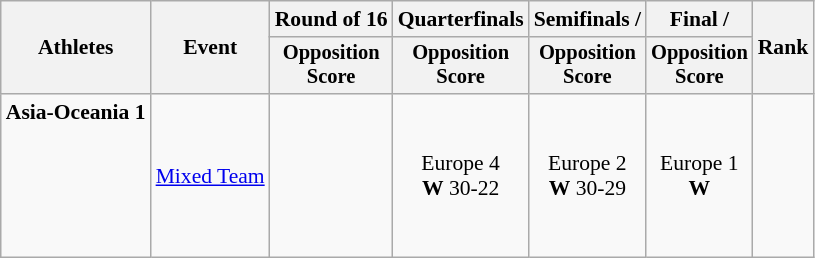<table class=wikitable style="font-size:90%">
<tr>
<th rowspan="2">Athletes</th>
<th rowspan="2">Event</th>
<th>Round of 16</th>
<th>Quarterfinals</th>
<th>Semifinals / </th>
<th>Final / </th>
<th rowspan=2>Rank</th>
</tr>
<tr style="font-size:95%">
<th>Opposition<br>Score</th>
<th>Opposition<br>Score</th>
<th>Opposition<br>Score</th>
<th>Opposition<br>Score</th>
</tr>
<tr align=center>
<td align=left><strong>Asia-Oceania 1</strong> <br>  <br>  <br>  <br> <br>  <br> </td>
<td align=left><a href='#'>Mixed Team</a></td>
<td></td>
<td>Europe 4<br><strong>W</strong> 30-22</td>
<td>Europe 2<br><strong>W</strong> 30-29</td>
<td>Europe 1<br><strong>W</strong></td>
<td></td>
</tr>
</table>
